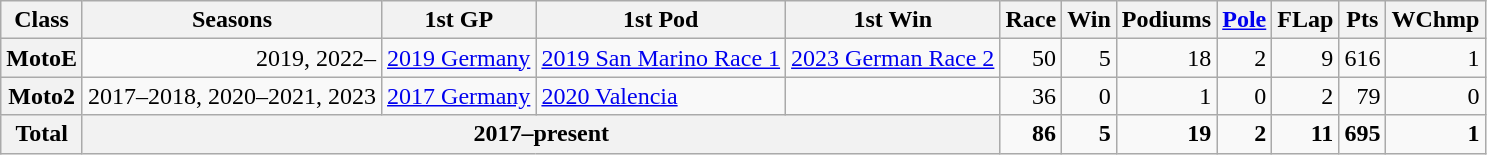<table class="wikitable" style=text-align:right>
<tr>
<th>Class</th>
<th>Seasons</th>
<th>1st GP</th>
<th>1st Pod</th>
<th>1st Win</th>
<th>Race</th>
<th>Win</th>
<th>Podiums</th>
<th><a href='#'>Pole</a></th>
<th>FLap</th>
<th>Pts</th>
<th>WChmp</th>
</tr>
<tr>
<th>MotoE</th>
<td>2019, 2022–</td>
<td align="left"><a href='#'>2019 Germany</a></td>
<td align="left"><a href='#'>2019 San Marino Race 1</a></td>
<td align="left"><a href='#'>2023 German Race 2</a></td>
<td>50</td>
<td>5</td>
<td>18</td>
<td>2</td>
<td>9</td>
<td>616</td>
<td>1</td>
</tr>
<tr>
<th>Moto2</th>
<td>2017–2018, 2020–2021, 2023</td>
<td align="left"><a href='#'>2017 Germany</a></td>
<td align="left"><a href='#'>2020 Valencia</a></td>
<td align="left"></td>
<td>36</td>
<td>0</td>
<td>1</td>
<td>0</td>
<td>2</td>
<td>79</td>
<td>0</td>
</tr>
<tr>
<th>Total</th>
<th colspan="4">2017–present</th>
<td><strong>86</strong></td>
<td><strong>5</strong></td>
<td><strong>19</strong></td>
<td><strong>2</strong></td>
<td><strong>11</strong></td>
<td><strong>695</strong></td>
<td><strong>1</strong></td>
</tr>
</table>
